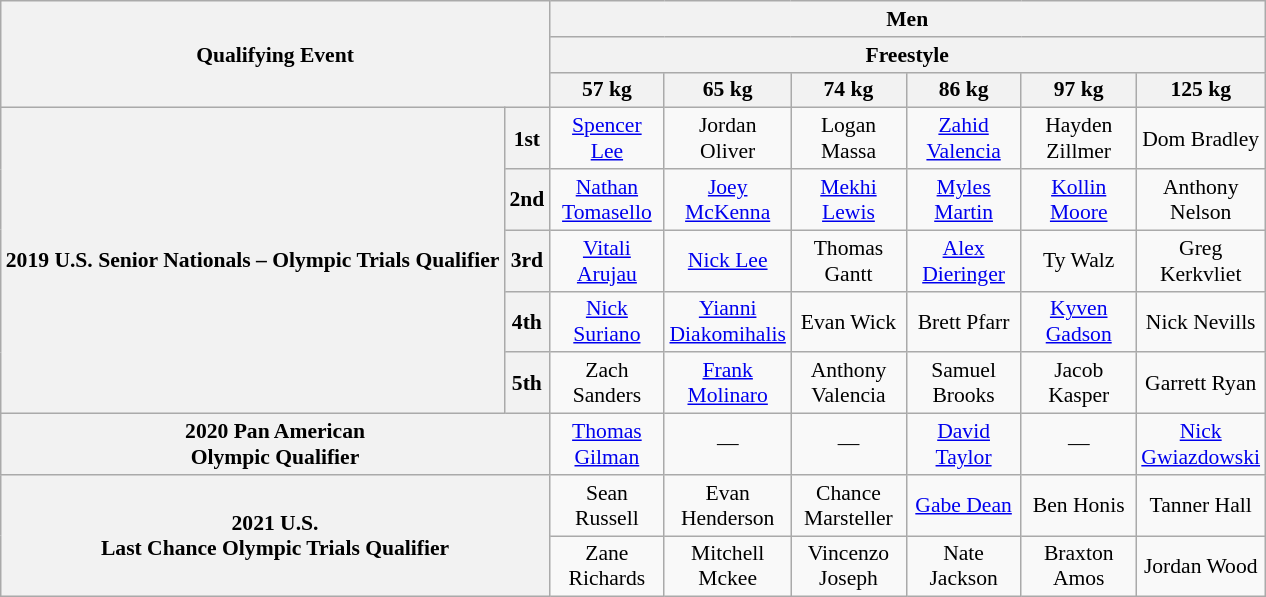<table class="wikitable" style="text-align:center; font-size:90%">
<tr>
<th colspan="2" rowspan="3">Qualifying Event</th>
<th colspan="6">Men</th>
</tr>
<tr>
<th colspan="6">Freestyle</th>
</tr>
<tr>
<th width="70">57 kg</th>
<th width="70">65 kg</th>
<th width="70">74 kg</th>
<th width="70">86 kg</th>
<th width="70">97 kg</th>
<th width="70">125 kg</th>
</tr>
<tr>
<th rowspan="5">2019 U.S. Senior Nationals – Olympic Trials Qualifier</th>
<th>1st</th>
<td><a href='#'>Spencer Lee</a></td>
<td>Jordan Oliver</td>
<td>Logan Massa</td>
<td><a href='#'>Zahid Valencia</a></td>
<td>Hayden Zillmer</td>
<td>Dom Bradley</td>
</tr>
<tr>
<th>2nd</th>
<td><a href='#'>Nathan Tomasello</a></td>
<td><a href='#'>Joey McKenna</a></td>
<td><a href='#'>Mekhi Lewis</a></td>
<td><a href='#'>Myles Martin</a></td>
<td><a href='#'>Kollin Moore</a></td>
<td>Anthony Nelson</td>
</tr>
<tr>
<th>3rd</th>
<td><a href='#'>Vitali Arujau</a></td>
<td><a href='#'>Nick Lee</a></td>
<td>Thomas Gantt</td>
<td><a href='#'>Alex Dieringer</a></td>
<td>Ty Walz</td>
<td>Greg Kerkvliet</td>
</tr>
<tr>
<th>4th</th>
<td><a href='#'>Nick Suriano</a></td>
<td><a href='#'>Yianni Diakomihalis</a></td>
<td>Evan Wick</td>
<td>Brett Pfarr</td>
<td><a href='#'>Kyven Gadson</a></td>
<td>Nick Nevills</td>
</tr>
<tr>
<th>5th</th>
<td>Zach Sanders</td>
<td><a href='#'>Frank Molinaro</a></td>
<td>Anthony Valencia</td>
<td>Samuel Brooks</td>
<td>Jacob Kasper</td>
<td>Garrett Ryan</td>
</tr>
<tr>
<th colspan="2">2020 Pan American<br>Olympic Qualifier</th>
<td><a href='#'>Thomas Gilman</a></td>
<td>—</td>
<td>—</td>
<td><a href='#'>David Taylor</a></td>
<td>—</td>
<td><a href='#'>Nick Gwiazdowski</a></td>
</tr>
<tr>
<th colspan="2" rowspan="2">2021 U.S.<br>Last Chance Olympic Trials Qualifier</th>
<td>Sean Russell</td>
<td>Evan Henderson</td>
<td>Chance Marsteller</td>
<td><a href='#'>Gabe Dean</a></td>
<td>Ben Honis</td>
<td>Tanner Hall</td>
</tr>
<tr>
<td>Zane Richards</td>
<td>Mitchell Mckee</td>
<td>Vincenzo Joseph</td>
<td>Nate Jackson</td>
<td>Braxton Amos</td>
<td>Jordan Wood</td>
</tr>
</table>
